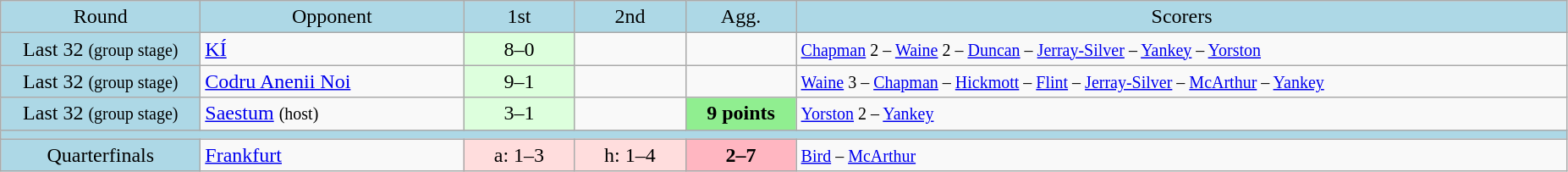<table class="wikitable" style="text-align:center">
<tr bgcolor=lightblue>
<td width=150px>Round</td>
<td width=200px>Opponent</td>
<td width=80px>1st</td>
<td width=80px>2nd</td>
<td width=80px>Agg.</td>
<td width=600px>Scorers</td>
</tr>
<tr>
<td bgcolor=lightblue>Last 32 <small>(group stage)</small></td>
<td align=left> <a href='#'>KÍ</a></td>
<td bgcolor="#ddffdd">8–0</td>
<td></td>
<td></td>
<td align=left><small><a href='#'>Chapman</a> 2 – <a href='#'>Waine</a> 2 – <a href='#'>Duncan</a> – <a href='#'>Jerray-Silver</a> – <a href='#'>Yankey</a> – <a href='#'>Yorston</a></small></td>
</tr>
<tr>
<td bgcolor=lightblue>Last 32 <small>(group stage)</small></td>
<td align=left> <a href='#'>Codru Anenii Noi</a></td>
<td bgcolor="#ddffdd">9–1</td>
<td></td>
<td></td>
<td align=left><small><a href='#'>Waine</a> 3 – <a href='#'>Chapman</a> – <a href='#'>Hickmott</a> – <a href='#'>Flint</a> – <a href='#'>Jerray-Silver</a> – <a href='#'>McArthur</a> – <a href='#'>Yankey</a></small></td>
</tr>
<tr>
<td bgcolor=lightblue>Last 32 <small>(group stage)</small></td>
<td align=left> <a href='#'>Saestum</a> <small>(host)</small></td>
<td bgcolor="#ddffdd">3–1</td>
<td></td>
<td bgcolor=lightgreen><strong>9 points</strong></td>
<td align=left><small><a href='#'>Yorston</a> 2 – <a href='#'>Yankey</a></small></td>
</tr>
<tr bgcolor=lightblue>
<td colspan=6></td>
</tr>
<tr>
<td bgcolor=lightblue>Quarterfinals</td>
<td align=left> <a href='#'>Frankfurt</a></td>
<td bgcolor="#ffdddd">a: 1–3</td>
<td bgcolor="#ffdddd">h: 1–4</td>
<td bgcolor=lightpink><strong>2–7</strong></td>
<td align=left><small><a href='#'>Bird</a> – <a href='#'>McArthur</a></small></td>
</tr>
</table>
